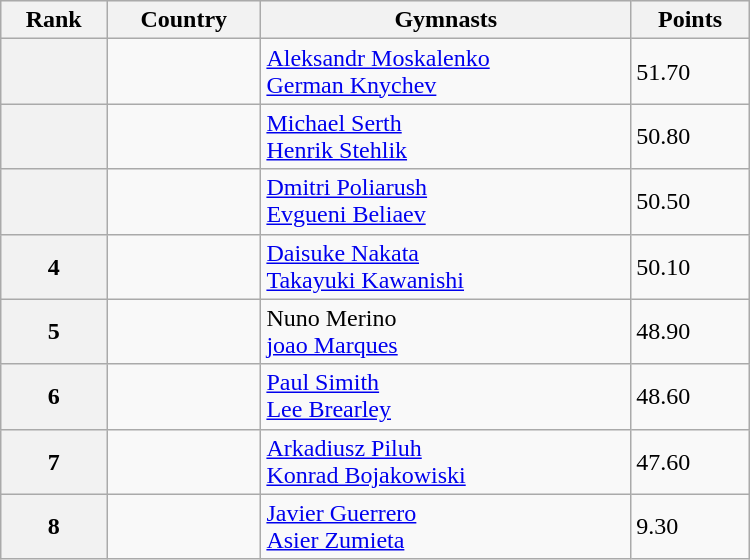<table class="wikitable" width=500>
<tr bgcolor="#efefef">
<th>Rank</th>
<th>Country</th>
<th>Gymnasts</th>
<th>Points</th>
</tr>
<tr>
<th></th>
<td></td>
<td><a href='#'>Aleksandr Moskalenko</a> <br> <a href='#'>German Knychev</a></td>
<td>51.70</td>
</tr>
<tr>
<th></th>
<td></td>
<td><a href='#'>Michael Serth</a> <br> <a href='#'>Henrik Stehlik</a></td>
<td>50.80</td>
</tr>
<tr>
<th></th>
<td></td>
<td><a href='#'>Dmitri Poliarush</a> <br> <a href='#'>Evgueni Beliaev</a></td>
<td>50.50</td>
</tr>
<tr>
<th>4</th>
<td></td>
<td><a href='#'>Daisuke Nakata</a> <br> <a href='#'>Takayuki Kawanishi</a></td>
<td>50.10</td>
</tr>
<tr>
<th>5</th>
<td></td>
<td>Nuno Merino <br> <a href='#'>joao Marques</a></td>
<td>48.90</td>
</tr>
<tr>
<th>6</th>
<td></td>
<td><a href='#'>Paul Simith</a> <br> <a href='#'>Lee Brearley</a></td>
<td>48.60</td>
</tr>
<tr>
<th>7</th>
<td></td>
<td><a href='#'>Arkadiusz Piluh</a> <br> <a href='#'>Konrad Bojakowiski</a></td>
<td>47.60</td>
</tr>
<tr>
<th>8</th>
<td></td>
<td><a href='#'>Javier Guerrero</a> <br> <a href='#'>Asier Zumieta</a></td>
<td>9.30</td>
</tr>
</table>
